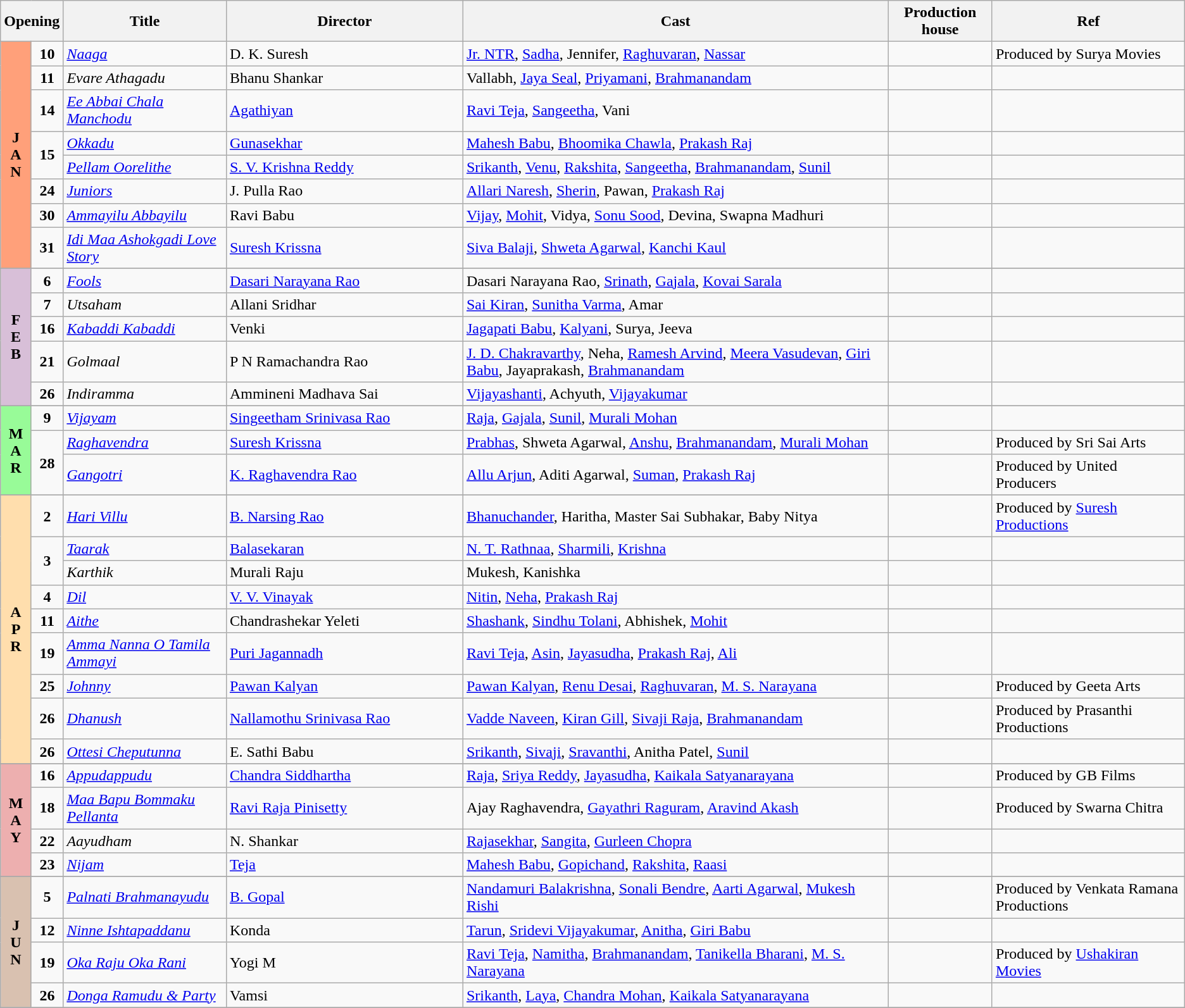<table class="wikitable sortable">
<tr style="background:#blue; text-align:center;">
<th colspan="2">Opening</th>
<th>Title</th>
<th style="width:20%;"><strong>Director</strong></th>
<th>Cast</th>
<th>Production house</th>
<th>Ref</th>
</tr>
<tr January!>
<td rowspan="8" style="text-align:center; background:#FFA07A; textcolor:#000;"><strong>J<br>A<br>N</strong></td>
<td rowspan="1" style="text-align:center;"><strong>10</strong></td>
<td><em><a href='#'>Naaga</a></em></td>
<td>D. K. Suresh</td>
<td><a href='#'>Jr. NTR</a>, <a href='#'>Sadha</a>, Jennifer, <a href='#'>Raghuvaran</a>, <a href='#'>Nassar</a></td>
<td></td>
<td>Produced by Surya Movies</td>
</tr>
<tr>
<td rowspan="1" style="text-align:center;"><strong>11</strong></td>
<td><em>Evare Athagadu</em></td>
<td>Bhanu Shankar</td>
<td>Vallabh, <a href='#'>Jaya Seal</a>, <a href='#'>Priyamani</a>, <a href='#'>Brahmanandam</a></td>
<td></td>
<td></td>
</tr>
<tr>
<td rowspan="1" style="text-align:center;"><strong>14</strong></td>
<td><em><a href='#'>Ee Abbai Chala Manchodu</a></em></td>
<td><a href='#'>Agathiyan</a></td>
<td><a href='#'>Ravi Teja</a>, <a href='#'>Sangeetha</a>, Vani</td>
<td></td>
<td></td>
</tr>
<tr>
<td rowspan="2" style="text-align:center;"><strong>15</strong></td>
<td><em><a href='#'>Okkadu</a></em></td>
<td><a href='#'>Gunasekhar</a></td>
<td><a href='#'>Mahesh Babu</a>, <a href='#'>Bhoomika Chawla</a>, <a href='#'>Prakash Raj</a></td>
<td></td>
<td></td>
</tr>
<tr>
<td><em><a href='#'>Pellam Oorelithe</a></em></td>
<td><a href='#'>S. V. Krishna Reddy</a></td>
<td><a href='#'>Srikanth</a>, <a href='#'>Venu</a>, <a href='#'>Rakshita</a>, <a href='#'>Sangeetha</a>, <a href='#'>Brahmanandam</a>, <a href='#'>Sunil</a></td>
<td></td>
<td></td>
</tr>
<tr>
<td rowspan="1" style="text-align:center;"><strong>24</strong></td>
<td><em><a href='#'>Juniors</a></em></td>
<td>J. Pulla Rao</td>
<td><a href='#'>Allari Naresh</a>, <a href='#'>Sherin</a>, Pawan, <a href='#'>Prakash Raj</a></td>
<td></td>
<td></td>
</tr>
<tr>
<td rowspan="1" style="text-align:center;"><strong>30</strong></td>
<td><em><a href='#'>Ammayilu Abbayilu</a></em></td>
<td>Ravi Babu</td>
<td><a href='#'>Vijay</a>, <a href='#'>Mohit</a>, Vidya, <a href='#'>Sonu Sood</a>, Devina, Swapna Madhuri</td>
<td></td>
<td></td>
</tr>
<tr>
<td rowspan="1" style="text-align:center;"><strong>31</strong></td>
<td><em><a href='#'>Idi Maa Ashokgadi Love Story</a></em></td>
<td><a href='#'>Suresh Krissna</a></td>
<td><a href='#'>Siva Balaji</a>, <a href='#'>Shweta Agarwal</a>, <a href='#'>Kanchi Kaul</a></td>
<td></td>
<td></td>
</tr>
<tr>
</tr>
<tr February!>
<td rowspan="5" valign="center" align="center" style="background:#D8BFD8; textcolor:#000;"><strong>F<br>E<br>B</strong></td>
<td rowspan="1" style="text-align:center;"><strong>6</strong></td>
<td><em><a href='#'>Fools</a></em></td>
<td><a href='#'>Dasari Narayana Rao</a></td>
<td>Dasari Narayana Rao, <a href='#'>Srinath</a>, <a href='#'>Gajala</a>, <a href='#'>Kovai Sarala</a></td>
<td></td>
<td></td>
</tr>
<tr>
<td rowspan="1" style="text-align:center;"><strong>7</strong></td>
<td><em>Utsaham</em></td>
<td>Allani Sridhar</td>
<td><a href='#'>Sai Kiran</a>, <a href='#'>Sunitha Varma</a>, Amar</td>
<td></td>
<td></td>
</tr>
<tr>
<td rowspan="1" style="text-align:center;"><strong>16</strong></td>
<td><em><a href='#'>Kabaddi Kabaddi</a></em></td>
<td>Venki</td>
<td><a href='#'>Jagapati Babu</a>, <a href='#'>Kalyani</a>, Surya, Jeeva</td>
<td></td>
<td></td>
</tr>
<tr>
<td rowspan="1" style="text-align:center;"><strong>21</strong></td>
<td><em>Golmaal</em></td>
<td>P N Ramachandra Rao</td>
<td><a href='#'>J. D. Chakravarthy</a>, Neha, <a href='#'>Ramesh Arvind</a>, <a href='#'>Meera Vasudevan</a>, <a href='#'>Giri Babu</a>, Jayaprakash, <a href='#'>Brahmanandam</a></td>
<td></td>
<td></td>
</tr>
<tr>
<td rowspan="1" style="text-align:center;"><strong>26</strong></td>
<td><em>Indiramma</em></td>
<td>Ammineni Madhava Sai</td>
<td><a href='#'>Vijayashanti</a>, Achyuth, <a href='#'>Vijayakumar</a></td>
<td></td>
<td></td>
</tr>
<tr>
</tr>
<tr March!>
<td rowspan="3" valign="center" align="center" style="background:#98FB98; textcolor:#000;"><strong>M<br>A<br>R</strong></td>
<td rowspan="1" style="text-align:center;"><strong>9</strong></td>
<td><em><a href='#'>Vijayam</a></em></td>
<td><a href='#'>Singeetham Srinivasa Rao</a></td>
<td><a href='#'>Raja</a>, <a href='#'>Gajala</a>, <a href='#'>Sunil</a>, <a href='#'>Murali Mohan</a></td>
<td></td>
<td></td>
</tr>
<tr>
<td rowspan="2" style="text-align:center;"><strong>28</strong></td>
<td><em><a href='#'>Raghavendra</a></em></td>
<td><a href='#'>Suresh Krissna</a></td>
<td><a href='#'>Prabhas</a>, Shweta Agarwal, <a href='#'>Anshu</a>, <a href='#'>Brahmanandam</a>, <a href='#'>Murali Mohan</a></td>
<td></td>
<td>Produced by Sri Sai Arts</td>
</tr>
<tr>
<td><em><a href='#'>Gangotri</a></em></td>
<td><a href='#'>K. Raghavendra Rao</a></td>
<td><a href='#'>Allu Arjun</a>, Aditi Agarwal, <a href='#'>Suman</a>, <a href='#'>Prakash Raj</a></td>
<td></td>
<td>Produced by United Producers</td>
</tr>
<tr>
</tr>
<tr April!>
<td rowspan="9" valign="center" align="center" style="background:#FFDEAD; textcolor:#000;"><strong>A<br>P<br>R</strong></td>
<td rowspan="1" style="text-align:center;"><strong>2</strong></td>
<td><em><a href='#'>Hari Villu</a></em></td>
<td><a href='#'>B. Narsing Rao</a></td>
<td><a href='#'>Bhanuchander</a>, Haritha, Master Sai Subhakar, Baby Nitya</td>
<td></td>
<td>Produced by <a href='#'>Suresh Productions</a></td>
</tr>
<tr>
<td rowspan="2" style="text-align:center;"><strong>3</strong></td>
<td><em><a href='#'>Taarak</a></em></td>
<td><a href='#'>Balasekaran</a></td>
<td><a href='#'>N. T. Rathnaa</a>, <a href='#'>Sharmili</a>, <a href='#'>Krishna</a></td>
<td></td>
<td></td>
</tr>
<tr>
<td><em>Karthik</em></td>
<td>Murali Raju</td>
<td>Mukesh, Kanishka</td>
<td></td>
<td></td>
</tr>
<tr>
<td rowspan="1" style="text-align:center;"><strong>4</strong></td>
<td><em><a href='#'>Dil</a></em></td>
<td><a href='#'>V. V. Vinayak</a></td>
<td><a href='#'>Nitin</a>, <a href='#'>Neha</a>, <a href='#'>Prakash Raj</a></td>
<td></td>
<td></td>
</tr>
<tr>
<td rowspan="1" style="text-align:center;"><strong>11</strong></td>
<td><em><a href='#'>Aithe</a></em></td>
<td>Chandrashekar Yeleti</td>
<td><a href='#'>Shashank</a>, <a href='#'>Sindhu Tolani</a>, Abhishek, <a href='#'>Mohit</a></td>
<td></td>
<td></td>
</tr>
<tr>
<td rowspan="1" style="text-align:center;"><strong>19</strong></td>
<td><em><a href='#'>Amma Nanna O Tamila Ammayi</a></em></td>
<td><a href='#'>Puri Jagannadh</a></td>
<td><a href='#'>Ravi Teja</a>, <a href='#'>Asin</a>, <a href='#'>Jayasudha</a>, <a href='#'>Prakash Raj</a>, <a href='#'>Ali</a></td>
<td></td>
<td></td>
</tr>
<tr>
<td rowspan="1" style="text-align:center;"><strong>25</strong></td>
<td><em><a href='#'>Johnny</a></em></td>
<td><a href='#'>Pawan Kalyan</a></td>
<td><a href='#'>Pawan Kalyan</a>, <a href='#'>Renu Desai</a>, <a href='#'>Raghuvaran</a>, <a href='#'>M. S. Narayana</a></td>
<td></td>
<td>Produced by Geeta Arts</td>
</tr>
<tr>
<td rowspan="1" style="text-align:center;"><strong>26</strong></td>
<td><em><a href='#'>Dhanush</a></em></td>
<td><a href='#'>Nallamothu Srinivasa Rao</a></td>
<td><a href='#'>Vadde Naveen</a>, <a href='#'>Kiran Gill</a>, <a href='#'>Sivaji Raja</a>, <a href='#'>Brahmanandam</a></td>
<td></td>
<td>Produced by Prasanthi Productions</td>
</tr>
<tr>
<td rowspan="1" style="text-align:center;"><strong>26</strong></td>
<td><em><a href='#'>Ottesi Cheputunna</a></em></td>
<td>E. Sathi Babu</td>
<td><a href='#'>Srikanth</a>, <a href='#'>Sivaji</a>, <a href='#'>Sravanthi</a>, Anitha Patel, <a href='#'>Sunil</a></td>
<td></td>
<td></td>
</tr>
<tr>
</tr>
<tr May!>
<td rowspan="4" valign="center" align="center" style="background:#edafaf; textcolor:#000;"><strong>M<br>A<br>Y</strong></td>
<td rowspan="1" style="text-align:center;"><strong>16</strong></td>
<td><em><a href='#'>Appudappudu</a></em></td>
<td><a href='#'>Chandra Siddhartha</a></td>
<td><a href='#'>Raja</a>, <a href='#'>Sriya Reddy</a>, <a href='#'>Jayasudha</a>, <a href='#'>Kaikala Satyanarayana</a></td>
<td></td>
<td>Produced by GB Films</td>
</tr>
<tr>
<td rowspan="1" style="text-align:center;"><strong>18</strong></td>
<td><em><a href='#'>Maa Bapu Bommaku Pellanta</a></em></td>
<td><a href='#'>Ravi Raja Pinisetty</a></td>
<td>Ajay Raghavendra, <a href='#'>Gayathri Raguram</a>, <a href='#'>Aravind Akash</a></td>
<td></td>
<td>Produced by Swarna Chitra</td>
</tr>
<tr>
<td rowspan="1" style="text-align:center;"><strong>22</strong></td>
<td><em>Aayudham</em></td>
<td>N. Shankar</td>
<td><a href='#'>Rajasekhar</a>, <a href='#'>Sangita</a>, <a href='#'>Gurleen Chopra</a></td>
<td></td>
<td></td>
</tr>
<tr>
<td rowspan="1" style="text-align:center;"><strong>23</strong></td>
<td><em><a href='#'>Nijam</a></em></td>
<td><a href='#'>Teja</a></td>
<td><a href='#'>Mahesh Babu</a>, <a href='#'>Gopichand</a>, <a href='#'>Rakshita</a>, <a href='#'>Raasi</a></td>
<td></td>
<td></td>
</tr>
<tr>
</tr>
<tr June!>
<td rowspan="4" valign="center" align="center" style="background:#d9c1b0; textcolor:#000;"><strong>J<br>U<br>N</strong></td>
<td style="text-align:center;"><strong>5</strong></td>
<td><em><a href='#'>Palnati Brahmanayudu</a></em></td>
<td><a href='#'>B. Gopal</a></td>
<td><a href='#'>Nandamuri Balakrishna</a>, <a href='#'>Sonali Bendre</a>, <a href='#'>Aarti Agarwal</a>, <a href='#'>Mukesh Rishi</a></td>
<td></td>
<td>Produced by Venkata Ramana Productions</td>
</tr>
<tr>
<td rowspan="1" style="text-align:center;"><strong>12</strong></td>
<td><em><a href='#'>Ninne Ishtapaddanu</a></em></td>
<td>Konda</td>
<td><a href='#'>Tarun</a>, <a href='#'>Sridevi Vijayakumar</a>, <a href='#'>Anitha</a>, <a href='#'>Giri Babu</a></td>
<td></td>
<td></td>
</tr>
<tr>
<td rowspan="1" style="text-align:center;"><strong>19</strong></td>
<td><em><a href='#'>Oka Raju Oka Rani</a></em></td>
<td>Yogi M</td>
<td><a href='#'>Ravi Teja</a>, <a href='#'>Namitha</a>, <a href='#'>Brahmanandam</a>, <a href='#'>Tanikella Bharani</a>, <a href='#'>M. S. Narayana</a></td>
<td></td>
<td>Produced by <a href='#'>Ushakiran Movies</a></td>
</tr>
<tr>
<td rowspan="1" style="text-align:center;"><strong>26</strong></td>
<td><em><a href='#'>Donga Ramudu & Party</a></em></td>
<td>Vamsi</td>
<td><a href='#'>Srikanth</a>, <a href='#'>Laya</a>, <a href='#'>Chandra Mohan</a>, <a href='#'>Kaikala Satyanarayana</a></td>
<td></td>
<td></td>
</tr>
<tr>
</tr>
</table>
